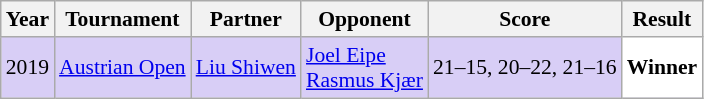<table class="sortable wikitable" style="font-size: 90%;">
<tr>
<th>Year</th>
<th>Tournament</th>
<th>Partner</th>
<th>Opponent</th>
<th>Score</th>
<th>Result</th>
</tr>
<tr style="background:#D8CEF6">
<td align="center">2019</td>
<td align="left"><a href='#'>Austrian Open</a></td>
<td align="left"> <a href='#'>Liu Shiwen</a></td>
<td align="left"> <a href='#'>Joel Eipe</a><br> <a href='#'>Rasmus Kjær</a></td>
<td align="left">21–15, 20–22, 21–16</td>
<td style="text-align:left; background:white"> <strong>Winner</strong></td>
</tr>
</table>
